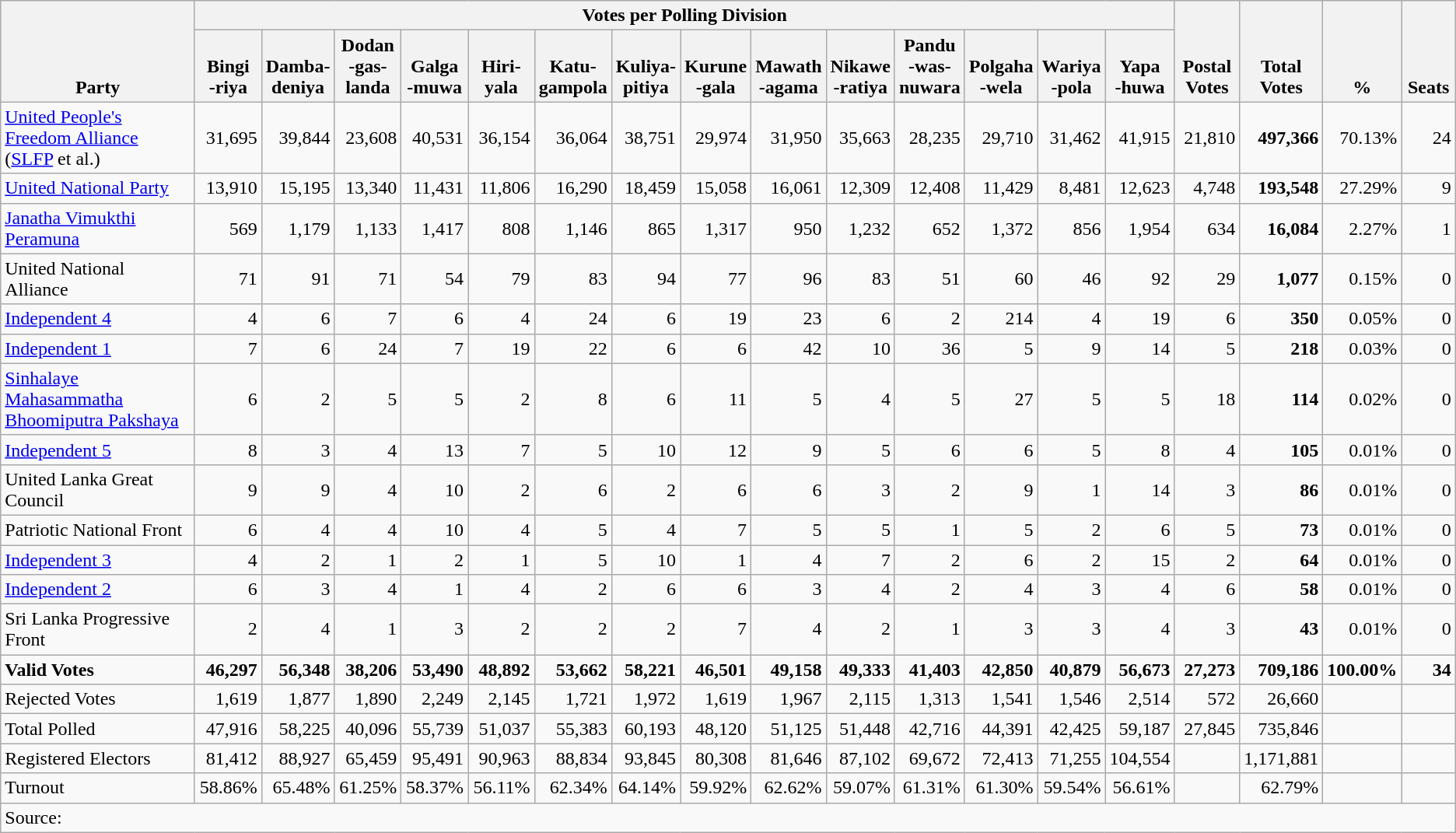<table class="wikitable" border="1" style="text-align:right;">
<tr>
<th align=left valign=bottom rowspan=2 width="180">Party</th>
<th colspan=14>Votes per Polling Division</th>
<th align=center valign=bottom rowspan=2 width="50">Postal<br>Votes</th>
<th align=center valign=bottom rowspan=2 width="50">Total Votes</th>
<th align=center valign=bottom rowspan=2 width="50">%</th>
<th align=center valign=bottom rowspan=2 width="40">Seats</th>
</tr>
<tr>
<th align=center valign=bottom width="50">Bingi<br>-riya</th>
<th align=center valign=bottom width="50">Damba-<br>deniya</th>
<th align=center valign=bottom width="50">Dodan<br>-gas-<br>landa</th>
<th align=center valign=bottom width="50">Galga<br>-muwa</th>
<th align=center valign=bottom width="50">Hiri-<br>yala</th>
<th align=center valign=bottom width="50">Katu-<br>gampola</th>
<th align=center valign=bottom width="50">Kuliya-<br>pitiya</th>
<th align=center valign=bottom width="50">Kurune<br>-gala</th>
<th align=center valign=bottom width="50">Mawath<br>-agama</th>
<th align=center valign=bottom width="50">Nikawe<br>-ratiya</th>
<th align=center valign=bottom width="50">Pandu<br>-was-<br>nuwara</th>
<th align=center valign=bottom width="50">Polgaha<br>-wela</th>
<th align=center valign=bottom width="50">Wariya<br>-pola</th>
<th align=center valign=bottom width="50">Yapa<br>-huwa</th>
</tr>
<tr>
<td align=left><a href='#'>United People's Freedom Alliance</a> (<a href='#'>SLFP</a> et al.)</td>
<td>31,695</td>
<td>39,844</td>
<td>23,608</td>
<td>40,531</td>
<td>36,154</td>
<td>36,064</td>
<td>38,751</td>
<td>29,974</td>
<td>31,950</td>
<td>35,663</td>
<td>28,235</td>
<td>29,710</td>
<td>31,462</td>
<td>41,915</td>
<td>21,810</td>
<td><strong>497,366</strong></td>
<td>70.13%</td>
<td>24</td>
</tr>
<tr>
<td align=left><a href='#'>United National Party</a></td>
<td>13,910</td>
<td>15,195</td>
<td>13,340</td>
<td>11,431</td>
<td>11,806</td>
<td>16,290</td>
<td>18,459</td>
<td>15,058</td>
<td>16,061</td>
<td>12,309</td>
<td>12,408</td>
<td>11,429</td>
<td>8,481</td>
<td>12,623</td>
<td>4,748</td>
<td><strong>193,548</strong></td>
<td>27.29%</td>
<td>9</td>
</tr>
<tr>
<td align=left><a href='#'>Janatha Vimukthi Peramuna</a></td>
<td>569</td>
<td>1,179</td>
<td>1,133</td>
<td>1,417</td>
<td>808</td>
<td>1,146</td>
<td>865</td>
<td>1,317</td>
<td>950</td>
<td>1,232</td>
<td>652</td>
<td>1,372</td>
<td>856</td>
<td>1,954</td>
<td>634</td>
<td><strong>16,084</strong></td>
<td>2.27%</td>
<td>1</td>
</tr>
<tr>
<td align=left>United National Alliance</td>
<td>71</td>
<td>91</td>
<td>71</td>
<td>54</td>
<td>79</td>
<td>83</td>
<td>94</td>
<td>77</td>
<td>96</td>
<td>83</td>
<td>51</td>
<td>60</td>
<td>46</td>
<td>92</td>
<td>29</td>
<td><strong>1,077</strong></td>
<td>0.15%</td>
<td>0</td>
</tr>
<tr>
<td align=left><a href='#'>Independent 4</a></td>
<td>4</td>
<td>6</td>
<td>7</td>
<td>6</td>
<td>4</td>
<td>24</td>
<td>6</td>
<td>19</td>
<td>23</td>
<td>6</td>
<td>2</td>
<td>214</td>
<td>4</td>
<td>19</td>
<td>6</td>
<td><strong>350</strong></td>
<td>0.05%</td>
<td>0</td>
</tr>
<tr>
<td align=left><a href='#'>Independent 1</a></td>
<td>7</td>
<td>6</td>
<td>24</td>
<td>7</td>
<td>19</td>
<td>22</td>
<td>6</td>
<td>6</td>
<td>42</td>
<td>10</td>
<td>36</td>
<td>5</td>
<td>9</td>
<td>14</td>
<td>5</td>
<td><strong>218</strong></td>
<td>0.03%</td>
<td>0</td>
</tr>
<tr>
<td align=left><a href='#'>Sinhalaye Mahasammatha Bhoomiputra Pakshaya</a></td>
<td>6</td>
<td>2</td>
<td>5</td>
<td>5</td>
<td>2</td>
<td>8</td>
<td>6</td>
<td>11</td>
<td>5</td>
<td>4</td>
<td>5</td>
<td>27</td>
<td>5</td>
<td>5</td>
<td>18</td>
<td><strong>114</strong></td>
<td>0.02%</td>
<td>0</td>
</tr>
<tr>
<td align=left><a href='#'>Independent 5</a></td>
<td>8</td>
<td>3</td>
<td>4</td>
<td>13</td>
<td>7</td>
<td>5</td>
<td>10</td>
<td>12</td>
<td>9</td>
<td>5</td>
<td>6</td>
<td>6</td>
<td>5</td>
<td>8</td>
<td>4</td>
<td><strong>105</strong></td>
<td>0.01%</td>
<td>0</td>
</tr>
<tr>
<td align=left>United Lanka Great Council</td>
<td>9</td>
<td>9</td>
<td>4</td>
<td>10</td>
<td>2</td>
<td>6</td>
<td>2</td>
<td>6</td>
<td>6</td>
<td>3</td>
<td>2</td>
<td>9</td>
<td>1</td>
<td>14</td>
<td>3</td>
<td><strong>86</strong></td>
<td>0.01%</td>
<td>0</td>
</tr>
<tr>
<td align=left>Patriotic National Front</td>
<td>6</td>
<td>4</td>
<td>4</td>
<td>10</td>
<td>4</td>
<td>5</td>
<td>4</td>
<td>7</td>
<td>5</td>
<td>5</td>
<td>1</td>
<td>5</td>
<td>2</td>
<td>6</td>
<td>5</td>
<td><strong>73</strong></td>
<td>0.01%</td>
<td>0</td>
</tr>
<tr>
<td align=left><a href='#'>Independent 3</a></td>
<td>4</td>
<td>2</td>
<td>1</td>
<td>2</td>
<td>1</td>
<td>5</td>
<td>10</td>
<td>1</td>
<td>4</td>
<td>7</td>
<td>2</td>
<td>6</td>
<td>2</td>
<td>15</td>
<td>2</td>
<td><strong>64</strong></td>
<td>0.01%</td>
<td>0</td>
</tr>
<tr>
<td align=left><a href='#'>Independent 2</a></td>
<td>6</td>
<td>3</td>
<td>4</td>
<td>1</td>
<td>4</td>
<td>2</td>
<td>6</td>
<td>6</td>
<td>3</td>
<td>4</td>
<td>2</td>
<td>4</td>
<td>3</td>
<td>4</td>
<td>6</td>
<td><strong>58</strong></td>
<td>0.01%</td>
<td>0</td>
</tr>
<tr>
<td align=left>Sri Lanka Progressive Front</td>
<td>2</td>
<td>4</td>
<td>1</td>
<td>3</td>
<td>2</td>
<td>2</td>
<td>2</td>
<td>7</td>
<td>4</td>
<td>2</td>
<td>1</td>
<td>3</td>
<td>3</td>
<td>4</td>
<td>3</td>
<td><strong>43</strong></td>
<td>0.01%</td>
<td>0</td>
</tr>
<tr>
<td align=left><strong>Valid Votes</strong></td>
<td><strong>46,297</strong></td>
<td><strong>56,348</strong></td>
<td><strong>38,206</strong></td>
<td><strong>53,490</strong></td>
<td><strong>48,892</strong></td>
<td><strong>53,662</strong></td>
<td><strong>58,221</strong></td>
<td><strong>46,501</strong></td>
<td><strong>49,158</strong></td>
<td><strong>49,333</strong></td>
<td><strong>41,403</strong></td>
<td><strong>42,850</strong></td>
<td><strong>40,879</strong></td>
<td><strong>56,673</strong></td>
<td><strong>27,273</strong></td>
<td><strong>709,186</strong></td>
<td><strong>100.00%</strong></td>
<td><strong>34</strong></td>
</tr>
<tr>
<td align=left>Rejected Votes</td>
<td>1,619</td>
<td>1,877</td>
<td>1,890</td>
<td>2,249</td>
<td>2,145</td>
<td>1,721</td>
<td>1,972</td>
<td>1,619</td>
<td>1,967</td>
<td>2,115</td>
<td>1,313</td>
<td>1,541</td>
<td>1,546</td>
<td>2,514</td>
<td>572</td>
<td>26,660</td>
<td></td>
<td></td>
</tr>
<tr>
<td align=left>Total Polled</td>
<td>47,916</td>
<td>58,225</td>
<td>40,096</td>
<td>55,739</td>
<td>51,037</td>
<td>55,383</td>
<td>60,193</td>
<td>48,120</td>
<td>51,125</td>
<td>51,448</td>
<td>42,716</td>
<td>44,391</td>
<td>42,425</td>
<td>59,187</td>
<td>27,845</td>
<td>735,846</td>
<td></td>
<td></td>
</tr>
<tr>
<td align=left>Registered Electors</td>
<td>81,412</td>
<td>88,927</td>
<td>65,459</td>
<td>95,491</td>
<td>90,963</td>
<td>88,834</td>
<td>93,845</td>
<td>80,308</td>
<td>81,646</td>
<td>87,102</td>
<td>69,672</td>
<td>72,413</td>
<td>71,255</td>
<td>104,554</td>
<td></td>
<td>1,171,881</td>
<td></td>
<td></td>
</tr>
<tr>
<td align=left>Turnout</td>
<td>58.86%</td>
<td>65.48%</td>
<td>61.25%</td>
<td>58.37%</td>
<td>56.11%</td>
<td>62.34%</td>
<td>64.14%</td>
<td>59.92%</td>
<td>62.62%</td>
<td>59.07%</td>
<td>61.31%</td>
<td>61.30%</td>
<td>59.54%</td>
<td>56.61%</td>
<td></td>
<td>62.79%</td>
<td></td>
<td></td>
</tr>
<tr>
<td align=left colspan=20>Source:</td>
</tr>
</table>
